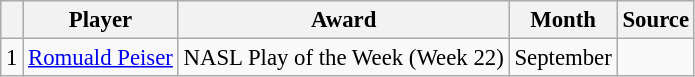<table class="wikitable sortable" style="text-align:left; font-size:95%;">
<tr>
<th></th>
<th>Player</th>
<th>Award</th>
<th>Month</th>
<th>Source</th>
</tr>
<tr>
<td align=center>1</td>
<td>  <a href='#'>Romuald Peiser</a></td>
<td style="text-align:center;">NASL Play of the Week (Week 22)</td>
<td style="text-align:center;">September</td>
<td style="text-align:center;"></td>
</tr>
</table>
